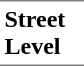<table border=0 cellspacing=0 cellpadding=3>
<tr>
<td style="border-bottom:solid 1px gray;border-top:solid 1px gray;" width=50 valign=top><strong>Street Level</strong></td>
</tr>
</table>
